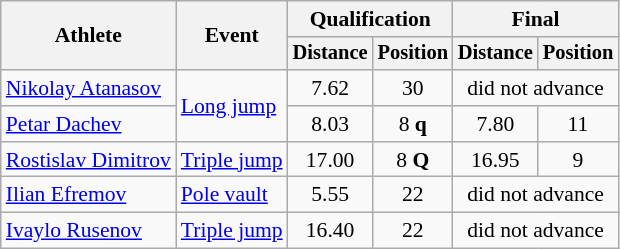<table class=wikitable style="font-size:90%">
<tr>
<th rowspan="2">Athlete</th>
<th rowspan="2">Event</th>
<th colspan="2">Qualification</th>
<th colspan="2">Final</th>
</tr>
<tr style="font-size:95%">
<th>Distance</th>
<th>Position</th>
<th>Distance</th>
<th>Position</th>
</tr>
<tr align=center>
<td align=left><a href='#'>Nikolay Atanasov</a></td>
<td align=left rowspan=2><a href='#'>Long jump</a></td>
<td>7.62</td>
<td>30</td>
<td colspan=2>did not advance</td>
</tr>
<tr align=center>
<td align=left><a href='#'>Petar Dachev</a></td>
<td>8.03</td>
<td>8 <strong>q</strong></td>
<td>7.80</td>
<td>11</td>
</tr>
<tr align=center>
<td align=left><a href='#'>Rostislav Dimitrov</a></td>
<td align=left><a href='#'>Triple jump</a></td>
<td>17.00</td>
<td>8 <strong>Q</strong></td>
<td>16.95</td>
<td>9</td>
</tr>
<tr align=center>
<td align=left><a href='#'>Ilian Efremov</a></td>
<td align=left><a href='#'>Pole vault</a></td>
<td>5.55</td>
<td>22</td>
<td colspan=2>did not advance</td>
</tr>
<tr align=center>
<td align=left><a href='#'>Ivaylo Rusenov</a></td>
<td align=left><a href='#'>Triple jump</a></td>
<td>16.40</td>
<td>22</td>
<td colspan=2>did not advance</td>
</tr>
</table>
